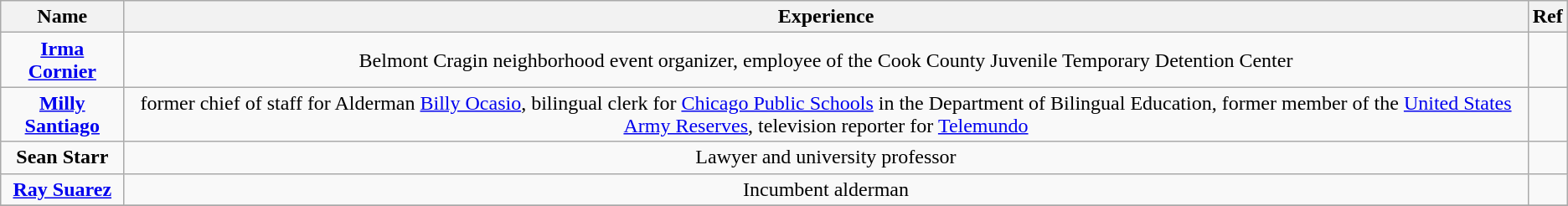<table class="wikitable" style="text-align:center">
<tr>
<th>Name</th>
<th>Experience</th>
<th>Ref</th>
</tr>
<tr>
<td><strong><a href='#'>Irma Cornier</a></strong></td>
<td>Belmont Cragin neighborhood event organizer, employee of the Cook County Juvenile Temporary Detention Center</td>
<td></td>
</tr>
<tr>
<td><strong><a href='#'>Milly Santiago</a></strong></td>
<td>former chief of staff for Alderman <a href='#'>Billy Ocasio</a>, bilingual clerk for <a href='#'>Chicago Public Schools</a> in the Department of Bilingual Education, former member of the <a href='#'>United States Army Reserves</a>, television reporter for <a href='#'>Telemundo</a></td>
<td></td>
</tr>
<tr>
<td><strong>Sean Starr</strong></td>
<td>Lawyer and university professor</td>
<td></td>
</tr>
<tr>
<td><strong><a href='#'>Ray Suarez</a></strong></td>
<td>Incumbent alderman</td>
<td></td>
</tr>
<tr>
</tr>
</table>
